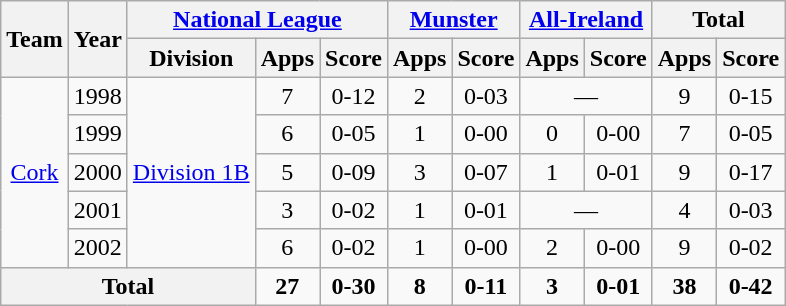<table class="wikitable" style="text-align:center">
<tr>
<th rowspan="2">Team</th>
<th rowspan="2">Year</th>
<th colspan="3"><a href='#'>National League</a></th>
<th colspan="2"><a href='#'>Munster</a></th>
<th colspan="2"><a href='#'>All-Ireland</a></th>
<th colspan="2">Total</th>
</tr>
<tr>
<th>Division</th>
<th>Apps</th>
<th>Score</th>
<th>Apps</th>
<th>Score</th>
<th>Apps</th>
<th>Score</th>
<th>Apps</th>
<th>Score</th>
</tr>
<tr>
<td rowspan="5"><a href='#'>Cork</a></td>
<td>1998</td>
<td rowspan="5"><a href='#'>Division 1B</a></td>
<td>7</td>
<td>0-12</td>
<td>2</td>
<td>0-03</td>
<td colspan=2>—</td>
<td>9</td>
<td>0-15</td>
</tr>
<tr>
<td>1999</td>
<td>6</td>
<td>0-05</td>
<td>1</td>
<td>0-00</td>
<td>0</td>
<td>0-00</td>
<td>7</td>
<td>0-05</td>
</tr>
<tr>
<td>2000</td>
<td>5</td>
<td>0-09</td>
<td>3</td>
<td>0-07</td>
<td>1</td>
<td>0-01</td>
<td>9</td>
<td>0-17</td>
</tr>
<tr>
<td>2001</td>
<td>3</td>
<td>0-02</td>
<td>1</td>
<td>0-01</td>
<td colspan=2>—</td>
<td>4</td>
<td>0-03</td>
</tr>
<tr>
<td>2002</td>
<td>6</td>
<td>0-02</td>
<td>1</td>
<td>0-00</td>
<td>2</td>
<td>0-00</td>
<td>9</td>
<td>0-02</td>
</tr>
<tr>
<th colspan="3">Total</th>
<td><strong>27</strong></td>
<td><strong>0-30</strong></td>
<td><strong>8</strong></td>
<td><strong>0-11</strong></td>
<td><strong>3</strong></td>
<td><strong>0-01</strong></td>
<td><strong>38</strong></td>
<td><strong>0-42</strong></td>
</tr>
</table>
